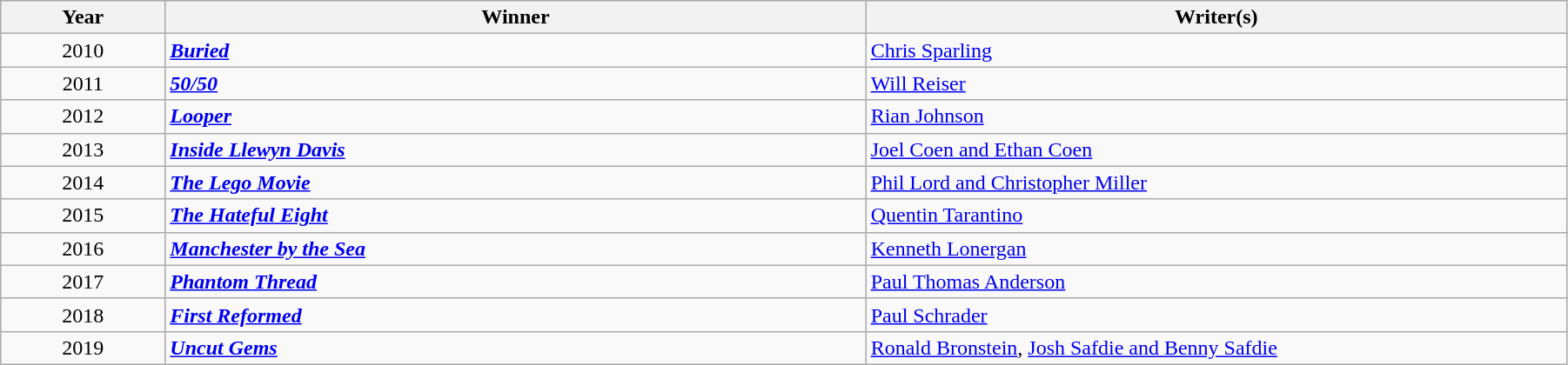<table class="wikitable" width="95%" cellpadding="5">
<tr>
<th width="100"><strong>Year</strong></th>
<th width="450"><strong>Winner</strong></th>
<th width="450"><strong>Writer(s)</strong></th>
</tr>
<tr>
<td style="text-align:center;">2010</td>
<td><strong><em><a href='#'>Buried</a></em></strong></td>
<td><a href='#'>Chris Sparling</a></td>
</tr>
<tr>
<td style="text-align:center;">2011</td>
<td><strong><em><a href='#'>50/50</a></em></strong></td>
<td><a href='#'>Will Reiser</a></td>
</tr>
<tr>
<td style="text-align:center;">2012</td>
<td><strong><em><a href='#'>Looper</a></em></strong></td>
<td><a href='#'>Rian Johnson</a></td>
</tr>
<tr>
<td style="text-align:center;">2013</td>
<td><strong><em><a href='#'>Inside Llewyn Davis</a></em></strong></td>
<td><a href='#'>Joel Coen and Ethan Coen</a></td>
</tr>
<tr>
<td style="text-align:center;">2014</td>
<td><strong><em><a href='#'>The Lego Movie</a></em></strong></td>
<td><a href='#'>Phil Lord and Christopher Miller</a></td>
</tr>
<tr>
<td style="text-align:center;">2015</td>
<td><strong><em><a href='#'>The Hateful Eight</a></em></strong></td>
<td><a href='#'>Quentin Tarantino</a></td>
</tr>
<tr>
<td style="text-align:center;">2016</td>
<td><strong><em><a href='#'>Manchester by the Sea</a></em></strong></td>
<td><a href='#'>Kenneth Lonergan</a></td>
</tr>
<tr>
<td style="text-align:center;">2017</td>
<td><strong><em><a href='#'>Phantom Thread</a></em></strong></td>
<td><a href='#'>Paul Thomas Anderson</a></td>
</tr>
<tr>
<td style="text-align:center;">2018</td>
<td><strong><em><a href='#'>First Reformed</a></em></strong></td>
<td><a href='#'>Paul Schrader</a></td>
</tr>
<tr>
<td style="text-align:center;">2019</td>
<td><strong><em><a href='#'>Uncut Gems</a></em></strong></td>
<td><a href='#'>Ronald Bronstein</a>, <a href='#'>Josh Safdie and Benny Safdie</a></td>
</tr>
</table>
